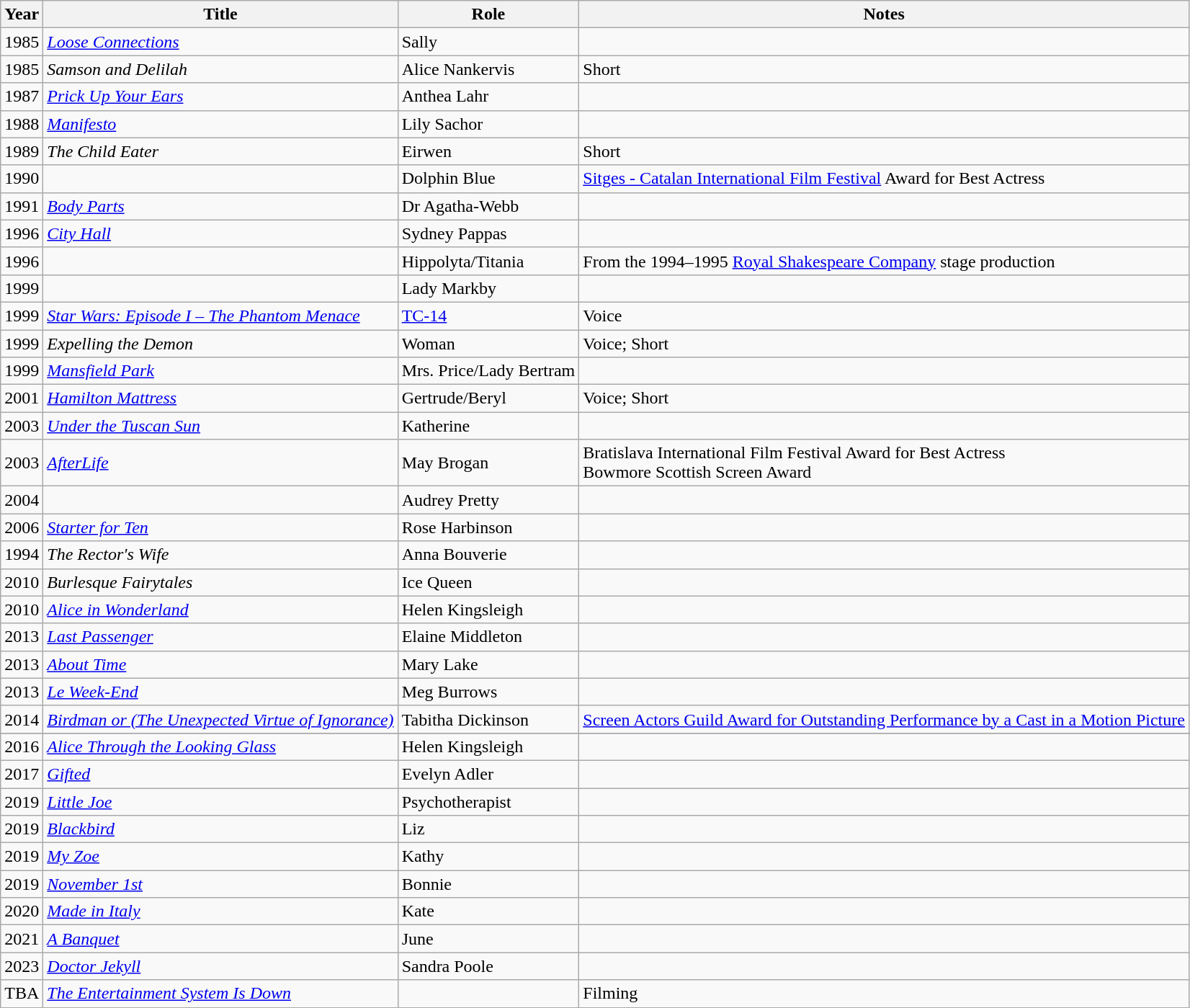<table class="wikitable sortable">
<tr>
<th>Year</th>
<th>Title</th>
<th>Role</th>
<th class="unsortable">Notes</th>
</tr>
<tr>
<td>1985</td>
<td><em><a href='#'>Loose Connections</a></em></td>
<td>Sally</td>
<td></td>
</tr>
<tr>
<td>1985</td>
<td><em>Samson and Delilah</em></td>
<td>Alice Nankervis</td>
<td>Short</td>
</tr>
<tr>
<td>1987</td>
<td><em><a href='#'>Prick Up Your Ears</a></em></td>
<td>Anthea Lahr</td>
<td></td>
</tr>
<tr>
<td>1988</td>
<td><em><a href='#'>Manifesto</a></em></td>
<td>Lily Sachor</td>
<td></td>
</tr>
<tr>
<td>1989</td>
<td data-sort-value="Child Eater, The"><em>The Child Eater</em></td>
<td>Eirwen</td>
<td>Short</td>
</tr>
<tr>
<td>1990</td>
<td><em></em></td>
<td>Dolphin Blue</td>
<td><a href='#'>Sitges - Catalan International Film Festival</a> Award for Best Actress</td>
</tr>
<tr>
<td>1991</td>
<td><em><a href='#'>Body Parts</a></em></td>
<td>Dr Agatha-Webb</td>
<td></td>
</tr>
<tr>
<td>1996</td>
<td><em><a href='#'>City Hall</a></em></td>
<td>Sydney Pappas</td>
<td></td>
</tr>
<tr>
<td>1996</td>
<td><em></em></td>
<td>Hippolyta/Titania</td>
<td>From the 1994–1995 <a href='#'>Royal Shakespeare Company</a> stage production</td>
</tr>
<tr>
<td>1999</td>
<td><em></em></td>
<td>Lady Markby</td>
<td></td>
</tr>
<tr>
<td>1999</td>
<td><em><a href='#'>Star Wars: Episode I – The Phantom Menace</a></em></td>
<td><a href='#'>TC-14</a></td>
<td>Voice</td>
</tr>
<tr>
<td>1999</td>
<td><em>Expelling the Demon</em></td>
<td>Woman</td>
<td>Voice; Short</td>
</tr>
<tr>
<td>1999</td>
<td><em><a href='#'>Mansfield Park</a></em></td>
<td>Mrs. Price/Lady Bertram</td>
<td></td>
</tr>
<tr>
<td>2001</td>
<td><em><a href='#'>Hamilton Mattress</a></em></td>
<td>Gertrude/Beryl</td>
<td>Voice; Short</td>
</tr>
<tr>
<td>2003</td>
<td><em><a href='#'>Under the Tuscan Sun</a></em></td>
<td>Katherine</td>
<td></td>
</tr>
<tr>
<td>2003</td>
<td><em><a href='#'>AfterLife</a></em></td>
<td>May Brogan</td>
<td>Bratislava International Film Festival Award for Best Actress<br>Bowmore Scottish Screen Award<br></td>
</tr>
<tr>
<td>2004</td>
<td><em></em></td>
<td>Audrey Pretty</td>
<td></td>
</tr>
<tr>
<td>2006</td>
<td><em><a href='#'>Starter for Ten</a></em></td>
<td>Rose Harbinson</td>
<td></td>
</tr>
<tr>
<td>1994</td>
<td data-sort-value="Rector's Wife, The"><em>The Rector's Wife</em></td>
<td>Anna Bouverie</td>
<td></td>
</tr>
<tr>
<td>2010</td>
<td><em>Burlesque Fairytales</em></td>
<td>Ice Queen</td>
<td></td>
</tr>
<tr>
<td>2010</td>
<td><em><a href='#'>Alice in Wonderland</a></em></td>
<td>Helen Kingsleigh</td>
<td></td>
</tr>
<tr>
<td>2013</td>
<td><em><a href='#'>Last Passenger</a></em></td>
<td>Elaine Middleton</td>
<td></td>
</tr>
<tr>
<td>2013</td>
<td><em><a href='#'>About Time</a></em></td>
<td>Mary Lake</td>
<td></td>
</tr>
<tr>
<td>2013</td>
<td><em><a href='#'>Le Week-End</a></em></td>
<td>Meg Burrows</td>
<td></td>
</tr>
<tr>
<td>2014</td>
<td><em><a href='#'>Birdman or (The Unexpected Virtue of Ignorance)</a></em></td>
<td>Tabitha Dickinson</td>
<td><a href='#'>Screen Actors Guild Award for Outstanding Performance by a Cast in a Motion Picture</a></td>
</tr>
<tr>
</tr>
<tr>
<td>2016</td>
<td><em><a href='#'>Alice Through the Looking Glass</a></em></td>
<td>Helen Kingsleigh</td>
<td></td>
</tr>
<tr>
<td>2017</td>
<td><em><a href='#'>Gifted</a></em></td>
<td>Evelyn Adler</td>
<td></td>
</tr>
<tr>
<td>2019</td>
<td><em><a href='#'>Little Joe</a></em></td>
<td>Psychotherapist</td>
<td></td>
</tr>
<tr>
<td>2019</td>
<td><em><a href='#'>Blackbird</a></em></td>
<td>Liz</td>
<td></td>
</tr>
<tr>
<td>2019</td>
<td><em><a href='#'>My Zoe</a></em></td>
<td>Kathy</td>
<td></td>
</tr>
<tr>
<td>2019</td>
<td><em><a href='#'>November 1st</a></em></td>
<td>Bonnie</td>
<td></td>
</tr>
<tr>
<td>2020</td>
<td><em><a href='#'>Made in Italy</a></em></td>
<td>Kate</td>
<td></td>
</tr>
<tr>
<td>2021</td>
<td data-sort-value="Banquet, A"><em><a href='#'>A Banquet</a></em></td>
<td>June</td>
<td></td>
</tr>
<tr>
<td>2023</td>
<td><em><a href='#'>Doctor Jekyll</a></em></td>
<td>Sandra Poole</td>
<td></td>
</tr>
<tr>
<td>TBA</td>
<td><em><a href='#'>The Entertainment System Is Down</a></em></td>
<td></td>
<td>Filming</td>
</tr>
</table>
